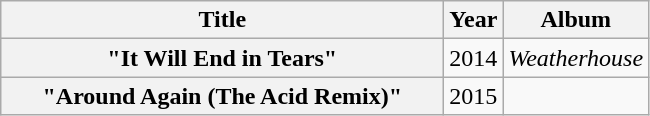<table class="wikitable plainrowheaders" style="text-align:center;" border="1">
<tr>
<th scope="col" rowspan="1" style="width:18em;">Title</th>
<th scope="col" rowspan="1">Year</th>
<th scope="col" rowspan="1">Album</th>
</tr>
<tr>
<th scope="row">"It Will End in Tears"</th>
<td>2014</td>
<td><em>Weatherhouse</em></td>
</tr>
<tr>
<th scope="row">"Around Again (The Acid Remix)"</th>
<td>2015</td>
<td></td>
</tr>
</table>
